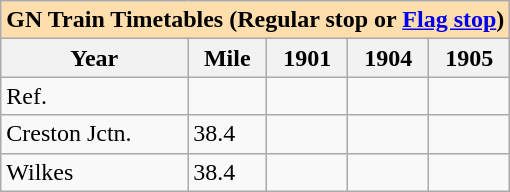<table class="wikitable">
<tr>
<th colspan="5" style="background:#ffdead;">GN Train Timetables (Regular stop or <a href='#'>Flag stop</a>)</th>
</tr>
<tr>
<th>Year</th>
<th>Mile</th>
<th>1901</th>
<th>1904</th>
<th>1905</th>
</tr>
<tr>
<td>Ref.</td>
<td></td>
<td></td>
<td></td>
<td></td>
</tr>
<tr>
<td>Creston Jctn.</td>
<td>38.4</td>
<td></td>
<td></td>
<td></td>
</tr>
<tr>
<td>Wilkes</td>
<td>38.4</td>
<td></td>
<td></td>
<td></td>
</tr>
</table>
